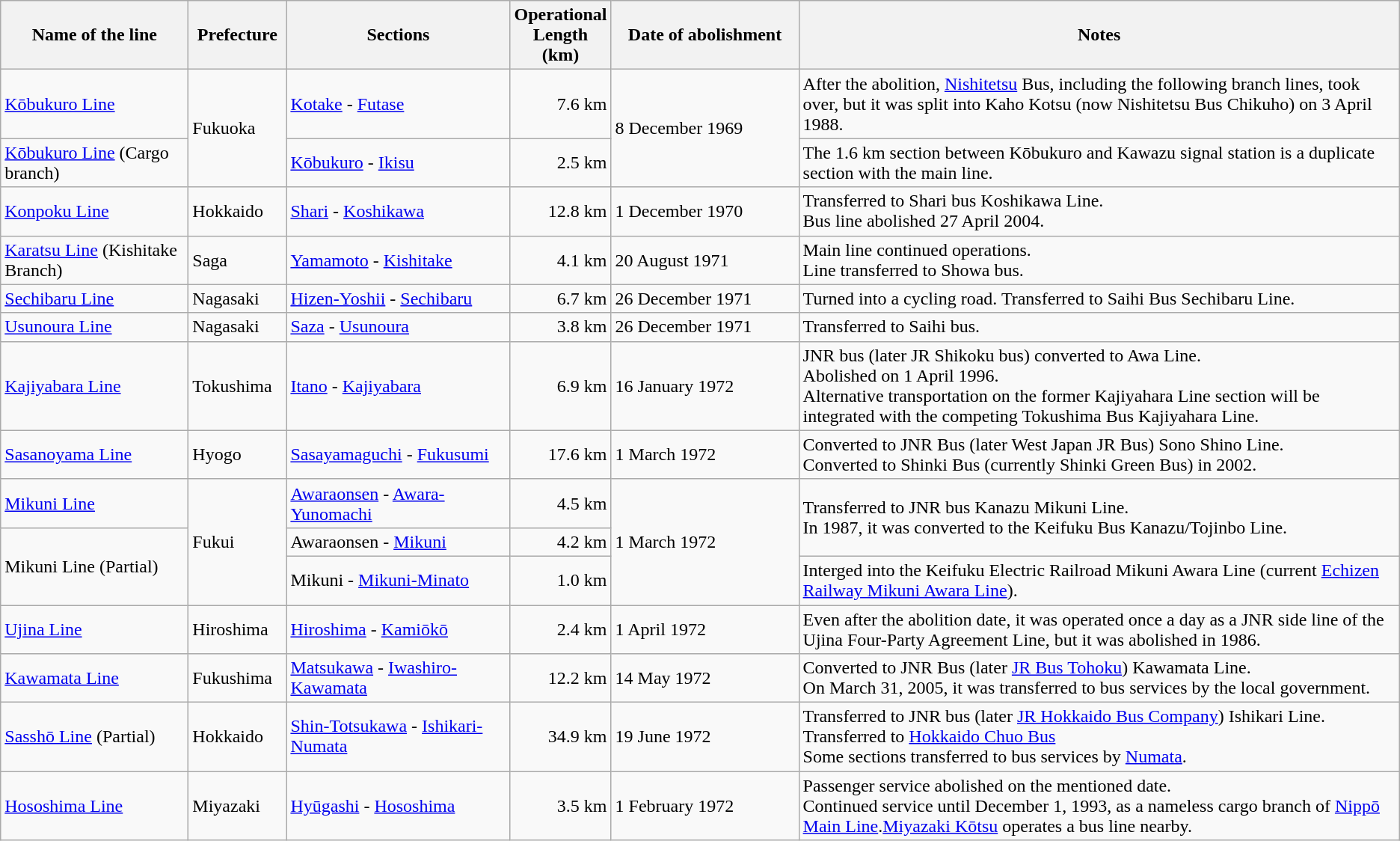<table class="wikitable sortable" style="font-size:100%;">
<tr>
<th style="width:10em">Name of the line</th>
<th style="width:5em">Prefecture</th>
<th style="width:12em" class="unsortable">Sections</th>
<th style="width:4em">Operational<br>Length (km)</th>
<th style="width:10em">Date of abolishment</th>
<th class="unsortable">Notes</th>
</tr>
<tr>
<td><a href='#'>Kōbukuro Line</a></td>
<td rowspan=2>Fukuoka</td>
<td><a href='#'>Kotake</a> - <a href='#'>Futase</a></td>
<td style="text-align:right;">7.6 km</td>
<td rowspan=2>8 December 1969</td>
<td>After the abolition, <a href='#'>Nishitetsu</a> Bus, including the following branch lines, took over, but it was split into Kaho Kotsu (now Nishitetsu Bus Chikuho) on 3 April 1988.</td>
</tr>
<tr>
<td><a href='#'>Kōbukuro Line</a> (Cargo branch)</td>
<td><a href='#'>Kōbukuro</a> - <a href='#'>Ikisu</a></td>
<td style="text-align:right;">2.5 km</td>
<td>The 1.6 km section between Kōbukuro and Kawazu signal station is a duplicate section with the main line.</td>
</tr>
<tr>
<td><a href='#'>Konpoku Line</a></td>
<td>Hokkaido</td>
<td><a href='#'>Shari</a> - <a href='#'>Koshikawa</a></td>
<td style="text-align:right;">12.8 km</td>
<td>1 December 1970</td>
<td>Transferred to Shari bus Koshikawa Line.<br>Bus line abolished 27 April 2004.</td>
</tr>
<tr>
<td><a href='#'>Karatsu Line</a> (Kishitake Branch)</td>
<td>Saga</td>
<td><a href='#'>Yamamoto</a> - <a href='#'>Kishitake</a></td>
<td style="text-align:right;">4.1 km</td>
<td>20 August 1971</td>
<td>Main line continued operations.<br>Line transferred to Showa bus.</td>
</tr>
<tr>
<td><a href='#'>Sechibaru Line</a></td>
<td>Nagasaki</td>
<td><a href='#'>Hizen-Yoshii</a> - <a href='#'>Sechibaru</a></td>
<td style="text-align:right;">6.7 km</td>
<td>26 December 1971</td>
<td>Turned into a cycling road. Transferred to Saihi Bus Sechibaru Line.</td>
</tr>
<tr>
<td><a href='#'>Usunoura Line</a></td>
<td>Nagasaki</td>
<td><a href='#'>Saza</a> - <a href='#'>Usunoura</a></td>
<td style="text-align:right;">3.8 km</td>
<td>26 December 1971</td>
<td>Transferred to Saihi bus.</td>
</tr>
<tr>
<td><a href='#'>Kajiyabara Line</a></td>
<td>Tokushima</td>
<td><a href='#'>Itano</a> - <a href='#'>Kajiyabara</a></td>
<td style="text-align:right;">6.9 km</td>
<td>16 January 1972</td>
<td>JNR bus (later JR Shikoku bus) converted to Awa Line.<br>Abolished on 1 April 1996.<br>Alternative transportation on the former Kajiyahara Line section will be integrated with the competing Tokushima Bus Kajiyahara Line.</td>
</tr>
<tr>
<td><a href='#'>Sasanoyama Line</a></td>
<td>Hyogo</td>
<td><a href='#'>Sasayamaguchi</a> - <a href='#'>Fukusumi</a></td>
<td style="text-align:right;">17.6 km</td>
<td>1 March 1972</td>
<td>Converted to JNR Bus (later West Japan JR Bus) Sono Shino Line.<br>Converted to Shinki Bus (currently Shinki Green Bus) in 2002.</td>
</tr>
<tr>
<td><a href='#'>Mikuni Line</a></td>
<td rowspan=3>Fukui</td>
<td><a href='#'>Awaraonsen</a> - <a href='#'>Awara-Yunomachi</a></td>
<td style="text-align:right;">4.5 km</td>
<td rowspan=3>1 March 1972</td>
<td rowspan=2>Transferred to JNR bus Kanazu Mikuni Line.<br>In 1987, it was converted to the Keifuku Bus Kanazu/Tojinbo Line.</td>
</tr>
<tr>
<td rowspan=2>Mikuni Line (Partial)</td>
<td>Awaraonsen - <a href='#'>Mikuni</a></td>
<td style="text-align:right;">4.2 km</td>
</tr>
<tr>
<td>Mikuni - <a href='#'>Mikuni-Minato</a></td>
<td style="text-align:right;">1.0 km</td>
<td>Interged into the Keifuku Electric Railroad Mikuni Awara Line (current <a href='#'>Echizen Railway Mikuni Awara Line</a>).</td>
</tr>
<tr>
<td><a href='#'>Ujina Line</a></td>
<td>Hiroshima</td>
<td><a href='#'>Hiroshima</a> - <a href='#'>Kamiōkō</a></td>
<td style="text-align:right;">2.4 km</td>
<td>1 April 1972</td>
<td>Even after the abolition date, it was operated once a day as a JNR side line of the Ujina Four-Party Agreement Line, but it was abolished in 1986.</td>
</tr>
<tr>
<td><a href='#'>Kawamata Line</a></td>
<td>Fukushima</td>
<td><a href='#'>Matsukawa</a> - <a href='#'>Iwashiro-Kawamata</a></td>
<td style="text-align:right;">12.2 km</td>
<td>14 May 1972</td>
<td>Converted to JNR Bus (later <a href='#'>JR Bus Tohoku</a>) Kawamata Line.<br>On March 31, 2005, it was transferred to bus services by the local government.</td>
</tr>
<tr>
<td><a href='#'>Sasshō Line</a> (Partial)</td>
<td>Hokkaido</td>
<td><a href='#'>Shin-Totsukawa</a> - <a href='#'>Ishikari-Numata</a></td>
<td style="text-align:right;">34.9 km</td>
<td>19 June 1972</td>
<td>Transferred to JNR bus (later <a href='#'>JR Hokkaido Bus Company</a>) Ishikari Line.<br>Transferred to <a href='#'>Hokkaido Chuo Bus</a><br>Some sections transferred to bus services by <a href='#'>Numata</a>.</td>
</tr>
<tr>
<td><a href='#'>Hososhima Line</a></td>
<td>Miyazaki</td>
<td><a href='#'>Hyūgashi</a> - <a href='#'>Hososhima</a></td>
<td style="text-align:right;">3.5 km</td>
<td>1 February 1972</td>
<td>Passenger service abolished on the mentioned date.<br>Continued service until December 1, 1993, as a nameless cargo branch of <a href='#'>Nippō Main Line</a>.<a href='#'>Miyazaki Kōtsu</a> operates a bus line nearby.</td>
</tr>
</table>
